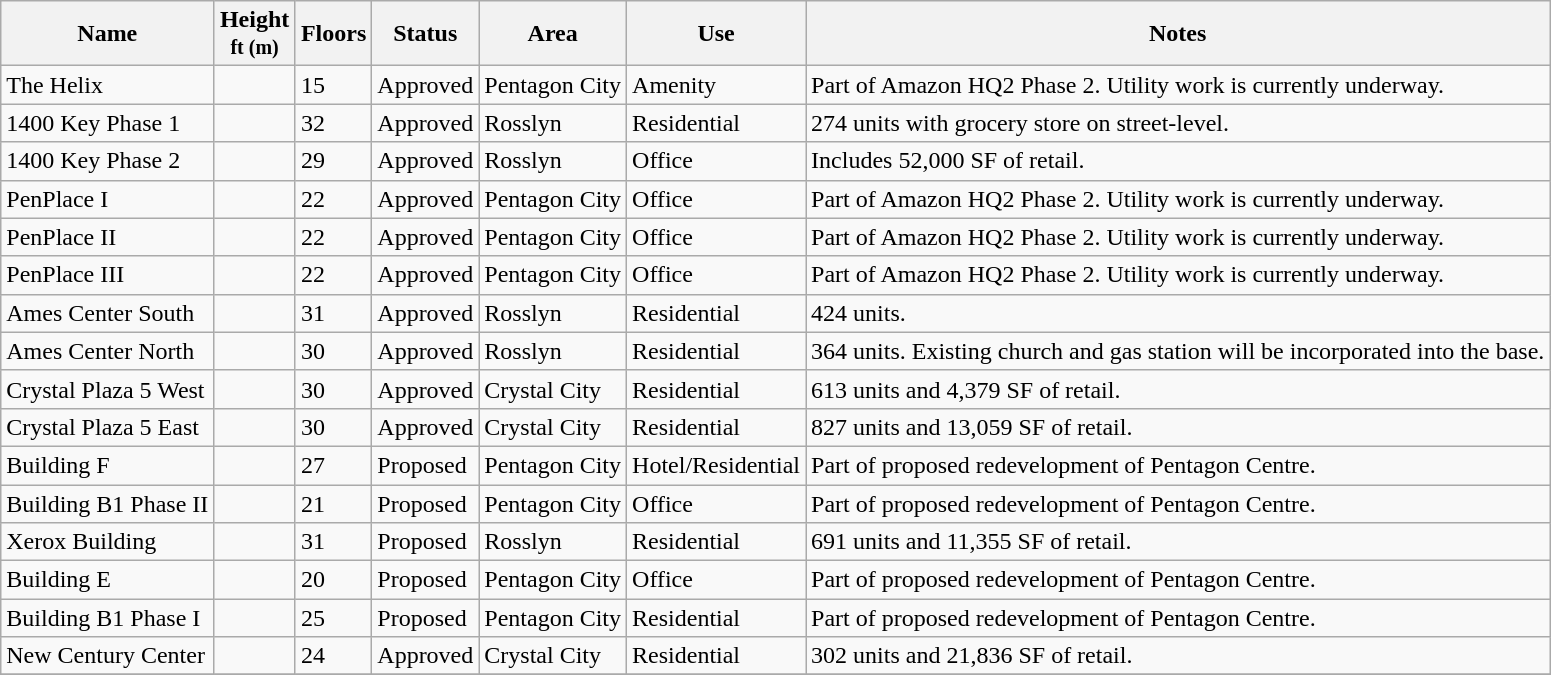<table class="wikitable sortable" style>
<tr>
<th>Name</th>
<th scope="col" style="width: 47px;">Height<br><small>ft (m)</small></th>
<th>Floors</th>
<th>Status</th>
<th>Area</th>
<th>Use</th>
<th class="unsortable">Notes</th>
</tr>
<tr>
<td>The Helix</td>
<td></td>
<td>15</td>
<td>Approved</td>
<td>Pentagon City</td>
<td>Amenity</td>
<td>Part of Amazon HQ2 Phase 2. Utility work is currently underway.</td>
</tr>
<tr>
<td>1400 Key Phase 1</td>
<td></td>
<td>32</td>
<td>Approved</td>
<td>Rosslyn</td>
<td>Residential</td>
<td>274 units with grocery store on street-level.</td>
</tr>
<tr>
<td>1400 Key Phase 2</td>
<td></td>
<td>29</td>
<td>Approved</td>
<td>Rosslyn</td>
<td>Office</td>
<td>Includes 52,000 SF of retail.</td>
</tr>
<tr>
<td>PenPlace I</td>
<td></td>
<td>22</td>
<td>Approved</td>
<td>Pentagon City</td>
<td>Office</td>
<td>Part of Amazon HQ2 Phase 2. Utility work is currently underway.</td>
</tr>
<tr>
<td>PenPlace II</td>
<td></td>
<td>22</td>
<td>Approved</td>
<td>Pentagon City</td>
<td>Office</td>
<td>Part of Amazon HQ2 Phase 2. Utility work is currently underway.</td>
</tr>
<tr>
<td>PenPlace III</td>
<td></td>
<td>22</td>
<td>Approved</td>
<td>Pentagon City</td>
<td>Office</td>
<td>Part of Amazon HQ2 Phase 2. Utility work is currently underway.</td>
</tr>
<tr>
<td>Ames Center South</td>
<td></td>
<td>31</td>
<td>Approved</td>
<td>Rosslyn</td>
<td>Residential</td>
<td>424 units.</td>
</tr>
<tr>
<td>Ames Center North</td>
<td></td>
<td>30</td>
<td>Approved</td>
<td>Rosslyn</td>
<td>Residential</td>
<td>364 units. Existing church and gas station will be incorporated into the base.</td>
</tr>
<tr>
<td>Crystal Plaza 5 West</td>
<td></td>
<td>30</td>
<td>Approved</td>
<td>Crystal City</td>
<td>Residential</td>
<td>613 units and 4,379 SF of retail.</td>
</tr>
<tr>
<td>Crystal Plaza 5 East</td>
<td></td>
<td>30</td>
<td>Approved</td>
<td>Crystal City</td>
<td>Residential</td>
<td>827 units and 13,059 SF of retail.</td>
</tr>
<tr>
<td>Building F</td>
<td></td>
<td>27</td>
<td>Proposed</td>
<td>Pentagon City</td>
<td>Hotel/Residential</td>
<td>Part of proposed redevelopment of Pentagon Centre.</td>
</tr>
<tr>
<td>Building B1 Phase II</td>
<td></td>
<td>21</td>
<td>Proposed</td>
<td>Pentagon City</td>
<td>Office</td>
<td>Part of proposed redevelopment of Pentagon Centre.</td>
</tr>
<tr>
<td>Xerox Building</td>
<td></td>
<td>31</td>
<td>Proposed</td>
<td>Rosslyn</td>
<td>Residential</td>
<td>691 units and 11,355 SF of retail.</td>
</tr>
<tr>
<td>Building E</td>
<td></td>
<td>20</td>
<td>Proposed</td>
<td>Pentagon City</td>
<td>Office</td>
<td>Part of proposed redevelopment of Pentagon Centre.</td>
</tr>
<tr>
<td>Building B1 Phase I</td>
<td></td>
<td>25</td>
<td>Proposed</td>
<td>Pentagon City</td>
<td>Residential</td>
<td>Part of proposed redevelopment of Pentagon Centre.</td>
</tr>
<tr>
<td>New Century Center</td>
<td></td>
<td>24</td>
<td>Approved</td>
<td>Crystal City</td>
<td>Residential</td>
<td>302 units and 21,836 SF of retail.</td>
</tr>
<tr>
</tr>
</table>
